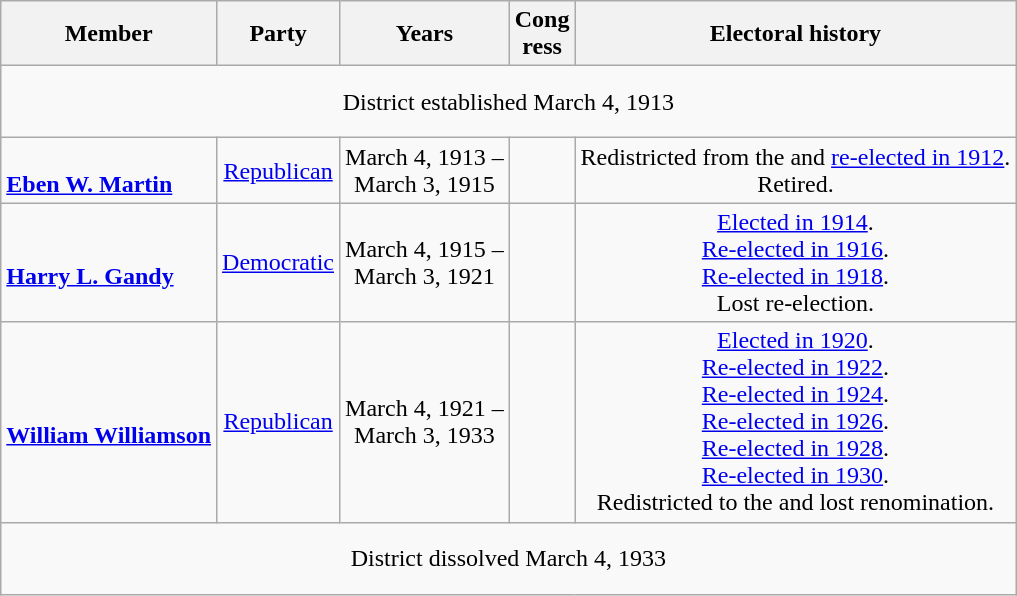<table class=wikitable style="text-align:center">
<tr>
<th>Member<br></th>
<th>Party</th>
<th>Years</th>
<th>Cong<br>ress</th>
<th>Electoral history</th>
</tr>
<tr style="height:3em">
<td colspan=5>District established March 4, 1913</td>
</tr>
<tr align=center>
<td align=left><br><strong><a href='#'>Eben W. Martin</a></strong><br></td>
<td><a href='#'>Republican</a></td>
<td nowrap>March 4, 1913 –<br>March 3, 1915</td>
<td></td>
<td>Redistricted from the  and <a href='#'>re-elected in 1912</a>.<br>Retired.</td>
</tr>
<tr align=center>
<td align=left><br><strong><a href='#'>Harry L. Gandy</a></strong><br></td>
<td><a href='#'>Democratic</a></td>
<td nowrap>March 4, 1915 –<br>March 3, 1921</td>
<td></td>
<td><a href='#'>Elected in 1914</a>.<br><a href='#'>Re-elected in 1916</a>.<br><a href='#'>Re-elected in 1918</a>.<br>Lost re-election.</td>
</tr>
<tr align=center>
<td align=left><br><strong><a href='#'>William Williamson</a></strong><br></td>
<td><a href='#'>Republican</a></td>
<td nowrap>March 4, 1921 –<br>March 3, 1933</td>
<td></td>
<td><a href='#'>Elected in 1920</a>.<br><a href='#'>Re-elected in 1922</a>.<br><a href='#'>Re-elected in 1924</a>.<br><a href='#'>Re-elected in 1926</a>.<br><a href='#'>Re-elected in 1928</a>.<br><a href='#'>Re-elected in 1930</a>.<br>Redistricted to the  and lost renomination.</td>
</tr>
<tr style="height:3em">
<td colspan=5>District dissolved March 4, 1933</td>
</tr>
</table>
